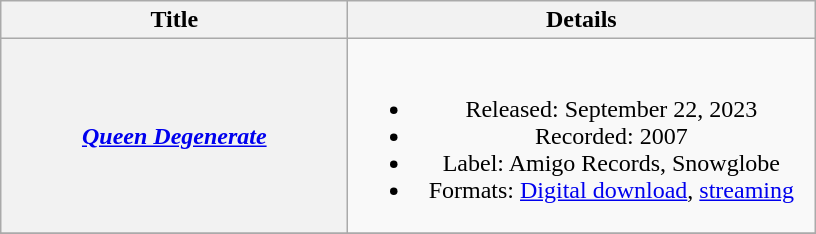<table class="wikitable plainrowheaders" style="text-align:center;">
<tr>
<th style="width:14em;">Title</th>
<th style="width:19em;">Details</th>
</tr>
<tr>
<th scope="row"><em><a href='#'>Queen Degenerate</a></em></th>
<td><br><ul><li>Released: September 22, 2023</li><li>Recorded: 2007</li><li>Label: Amigo Records, Snowglobe</li><li>Formats: <a href='#'>Digital download</a>, <a href='#'>streaming</a></li></ul></td>
</tr>
<tr>
</tr>
</table>
